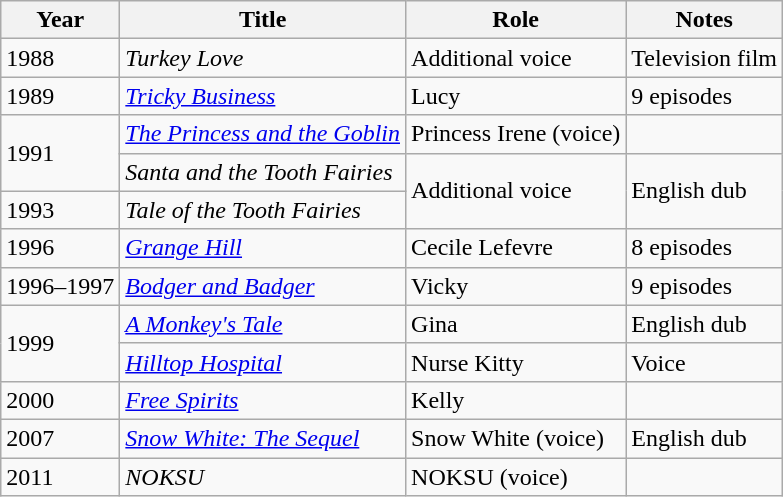<table class="wikitable sortable">
<tr>
<th>Year</th>
<th>Title</th>
<th>Role</th>
<th class="unsortable">Notes</th>
</tr>
<tr>
<td>1988</td>
<td><em>Turkey Love</em></td>
<td>Additional voice</td>
<td>Television film</td>
</tr>
<tr>
<td>1989</td>
<td><em><a href='#'>Tricky Business</a></em></td>
<td>Lucy</td>
<td>9 episodes</td>
</tr>
<tr>
<td rowspan="2">1991</td>
<td><em><a href='#'>The Princess and the Goblin</a></em></td>
<td>Princess Irene (voice)</td>
<td></td>
</tr>
<tr>
<td><em>Santa and the Tooth Fairies</em></td>
<td rowspan="2">Additional voice</td>
<td rowspan="2">English dub</td>
</tr>
<tr>
<td>1993</td>
<td><em>Tale of the Tooth Fairies</em></td>
</tr>
<tr>
<td>1996</td>
<td><em><a href='#'>Grange Hill</a></em></td>
<td>Cecile Lefevre</td>
<td>8 episodes</td>
</tr>
<tr>
<td>1996–1997</td>
<td><em><a href='#'>Bodger and Badger</a></em></td>
<td>Vicky</td>
<td>9 episodes</td>
</tr>
<tr>
<td rowspan="2">1999</td>
<td><em><a href='#'>A Monkey's Tale</a></em></td>
<td>Gina</td>
<td>English dub</td>
</tr>
<tr>
<td><em><a href='#'>Hilltop Hospital</a></em></td>
<td>Nurse Kitty</td>
<td>Voice</td>
</tr>
<tr>
<td>2000</td>
<td><em><a href='#'>Free Spirits</a></em></td>
<td>Kelly</td>
<td></td>
</tr>
<tr>
<td>2007</td>
<td><em><a href='#'>Snow White: The Sequel</a></em></td>
<td>Snow White (voice)</td>
<td>English dub</td>
</tr>
<tr>
<td>2011</td>
<td><em>NOKSU</em></td>
<td>NOKSU (voice)</td>
<td></td>
</tr>
</table>
